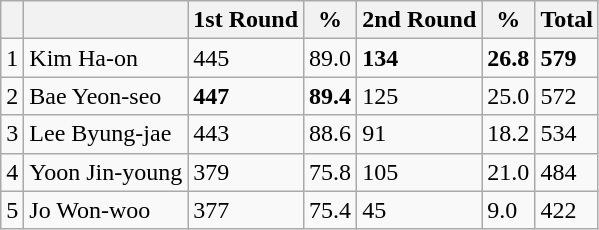<table class="wikitable">
<tr>
<th></th>
<th></th>
<th>1st Round</th>
<th>%</th>
<th>2nd Round</th>
<th>%</th>
<th>Total</th>
</tr>
<tr>
<td>1</td>
<td>Kim Ha-on</td>
<td>445</td>
<td>89.0</td>
<td><strong>134</strong></td>
<td><strong>26.8</strong></td>
<td><strong>579</strong></td>
</tr>
<tr>
<td>2</td>
<td>Bae Yeon-seo</td>
<td><strong>447</strong></td>
<td><strong>89.4</strong></td>
<td>125</td>
<td>25.0</td>
<td>572</td>
</tr>
<tr>
<td>3</td>
<td>Lee Byung-jae</td>
<td>443</td>
<td>88.6</td>
<td>91</td>
<td>18.2</td>
<td>534</td>
</tr>
<tr>
<td>4</td>
<td>Yoon Jin-young</td>
<td>379</td>
<td>75.8</td>
<td>105</td>
<td>21.0</td>
<td>484</td>
</tr>
<tr>
<td>5</td>
<td>Jo Won-woo</td>
<td>377</td>
<td>75.4</td>
<td>45</td>
<td>9.0</td>
<td>422</td>
</tr>
</table>
